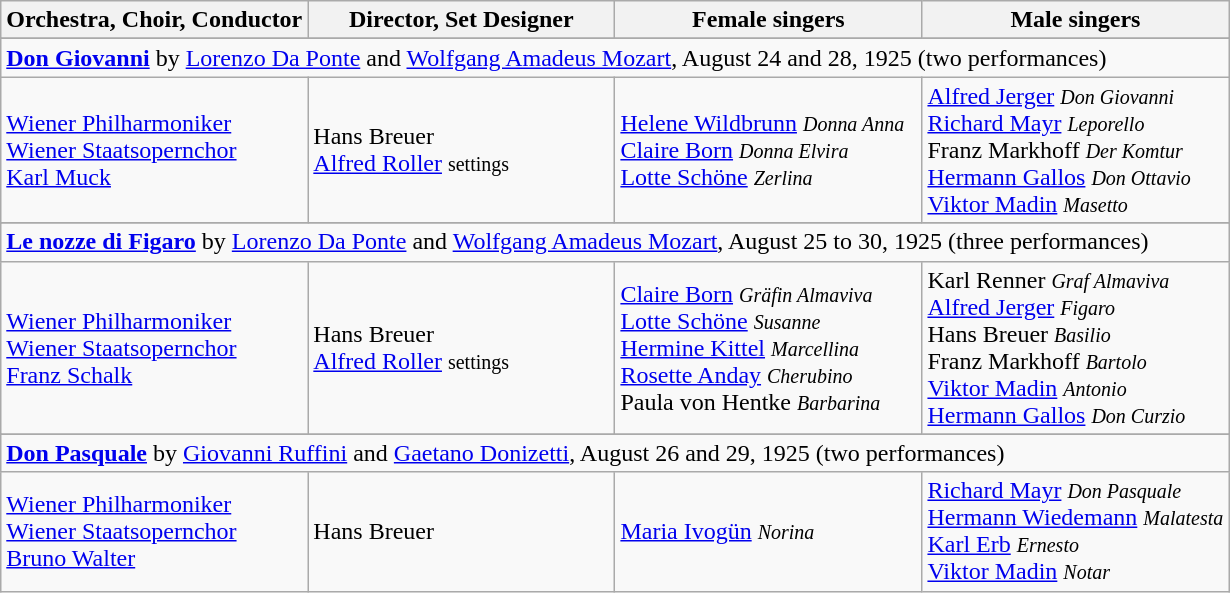<table class="wikitable toptextcells">
<tr class="hintergrundfarbe5">
<th style="width:25%;">Orchestra, Choir, Conductor</th>
<th style="width:25%;">Director, Set Designer</th>
<th style="width:25%;">Female singers</th>
<th style="width:25%;">Male singers</th>
</tr>
<tr>
</tr>
<tr class="hintergrundfarbe8">
<td colspan="9"><strong><a href='#'>Don Giovanni</a></strong> by <a href='#'>Lorenzo Da Ponte</a> and <a href='#'>Wolfgang Amadeus Mozart</a>, August 24 and 28, 1925 (two performances)</td>
</tr>
<tr>
<td><a href='#'>Wiener Philharmoniker</a><br><a href='#'>Wiener Staatsopernchor</a><br><a href='#'>Karl Muck</a></td>
<td>Hans Breuer<br><a href='#'>Alfred Roller</a> <small>settings</small></td>
<td><a href='#'>Helene Wildbrunn</a> <small><em>Donna Anna</em></small><br><a href='#'>Claire Born</a> <small><em>Donna Elvira</em></small><br><a href='#'>Lotte Schöne</a> <small><em>Zerlina</em></small></td>
<td><a href='#'>Alfred Jerger</a> <small><em>Don Giovanni</em></small><br><a href='#'>Richard Mayr</a> <small><em>Leporello</em></small><br>Franz Markhoff <small><em>Der Komtur</em></small><br><a href='#'>Hermann Gallos</a> <small><em>Don Ottavio</em></small><br><a href='#'>Viktor Madin</a> <small><em>Masetto</em></small></td>
</tr>
<tr>
</tr>
<tr class="hintergrundfarbe8">
<td colspan="9"><strong><a href='#'>Le nozze di Figaro</a></strong> by <a href='#'>Lorenzo Da Ponte</a> and <a href='#'>Wolfgang Amadeus Mozart</a>, August 25 to 30, 1925 (three performances)</td>
</tr>
<tr>
<td><a href='#'>Wiener Philharmoniker</a><br><a href='#'>Wiener Staatsopernchor</a><br><a href='#'>Franz Schalk</a></td>
<td>Hans Breuer<br><a href='#'>Alfred Roller</a> <small>settings</small></td>
<td><a href='#'>Claire Born</a> <small><em>Gräfin Almaviva</em></small><br><a href='#'>Lotte Schöne</a> <small><em>Susanne</em></small><br><a href='#'>Hermine Kittel</a> <small><em>Marcellina</em></small><br><a href='#'>Rosette Anday</a> <small><em>Cherubino</em></small><br>Paula von Hentke <small><em>Barbarina</em></small></td>
<td>Karl Renner <small><em> Graf Almaviva</em></small><br><a href='#'>Alfred Jerger</a> <small><em>Figaro</em></small><br>Hans Breuer <small><em>Basilio</em></small><br>Franz Markhoff <small><em>Bartolo</em></small><br><a href='#'>Viktor Madin</a> <small><em>Antonio</em></small><br><a href='#'>Hermann Gallos</a> <small><em>Don Curzio</em></small></td>
</tr>
<tr>
</tr>
<tr class="hintergrundfarbe8">
<td colspan="9"><strong><a href='#'>Don Pasquale</a></strong> by <a href='#'>Giovanni Ruffini</a> and <a href='#'>Gaetano Donizetti</a>, August 26 and 29, 1925 (two performances)</td>
</tr>
<tr>
<td><a href='#'>Wiener Philharmoniker</a><br><a href='#'>Wiener Staatsopernchor</a><br><a href='#'>Bruno Walter</a></td>
<td>Hans Breuer</td>
<td><a href='#'>Maria Ivogün</a> <small><em>Norina</em></small></td>
<td><a href='#'>Richard Mayr</a> <small><em>Don Pasquale</em></small><br><a href='#'>Hermann Wiedemann</a> <small><em>Malatesta</em></small><br><a href='#'>Karl Erb</a> <small><em>Ernesto</em></small><br><a href='#'>Viktor Madin</a> <small><em>Notar</em></small></td>
</tr>
</table>
